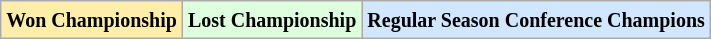<table class="wikitable">
<tr>
<td bgcolor="#ffeeaa"><small><strong>Won Championship</strong></small></td>
<td bgcolor="#ddffdd"><small><strong>Lost Championship</strong></small></td>
<td bgcolor="#d0e7ff"><small><strong>Regular Season Conference Champions</strong></small></td>
</tr>
</table>
